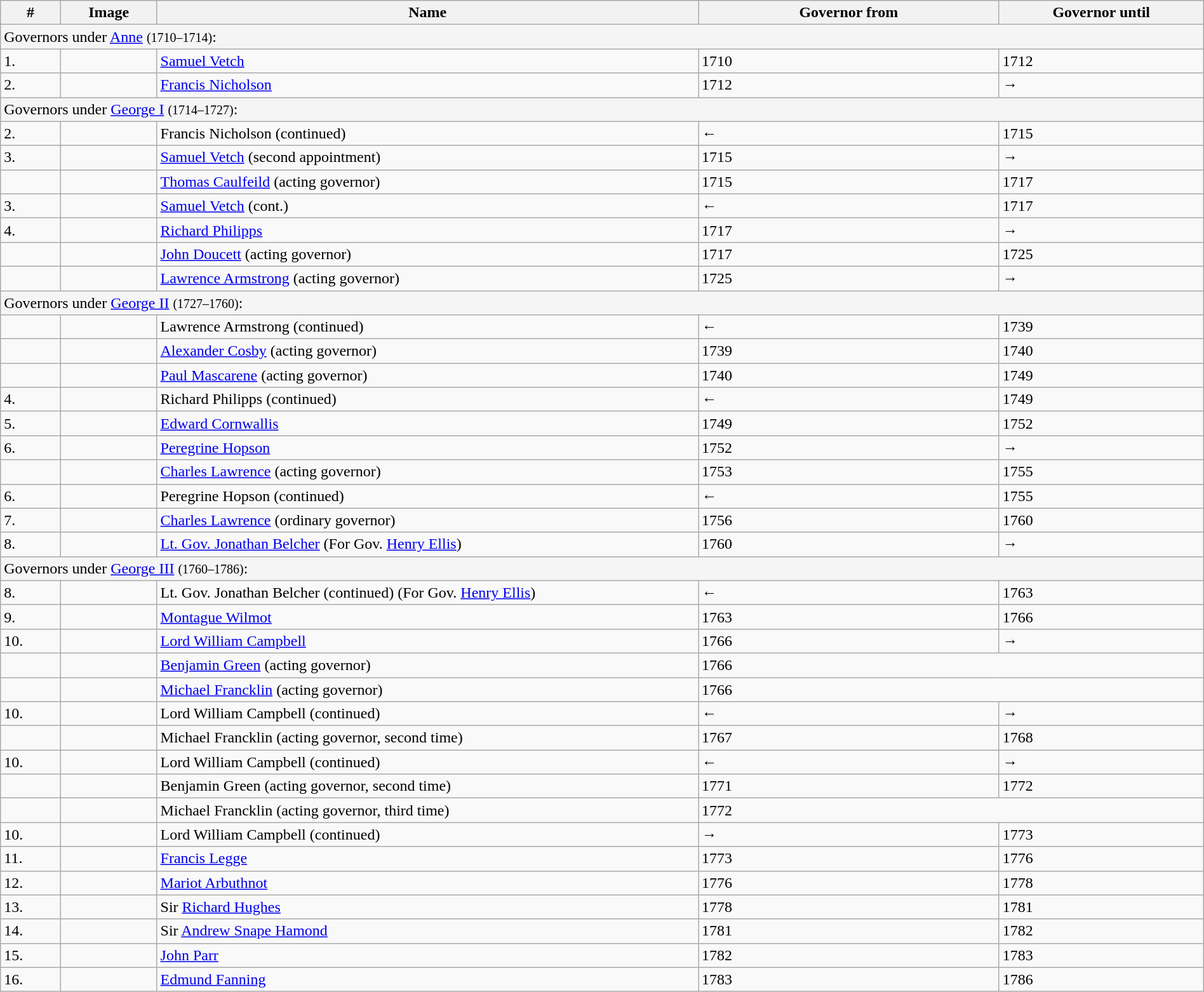<table class="wikitable" style="width:100%">
<tr>
<th width="5%">#</th>
<th width="8%">Image</th>
<th width="45%">Name</th>
<th width="25%">Governor from</th>
<th width="25%">Governor until</th>
</tr>
<tr bgcolor="#F5F5F5">
<td colspan="5" align="left"><span>Governors under <a href='#'>Anne</a> <small>(1710–1714)</small>:</span></td>
</tr>
<tr>
<td>1.</td>
<td></td>
<td><a href='#'>Samuel Vetch</a></td>
<td>1710</td>
<td>1712</td>
</tr>
<tr>
<td>2.</td>
<td></td>
<td><a href='#'>Francis Nicholson</a></td>
<td>1712</td>
<td>→</td>
</tr>
<tr bgcolor="#F5F5F5">
<td colspan="5" align="left"><span>Governors under <a href='#'>George I</a> <small>(1714–1727)</small>:</span></td>
</tr>
<tr>
<td>2.</td>
<td></td>
<td>Francis Nicholson (continued)</td>
<td>←</td>
<td>1715</td>
</tr>
<tr>
<td>3.</td>
<td></td>
<td><a href='#'>Samuel Vetch</a> (second appointment)</td>
<td>1715</td>
<td>→</td>
</tr>
<tr>
<td></td>
<td></td>
<td><a href='#'>Thomas Caulfeild</a> (acting governor)</td>
<td>1715</td>
<td>1717</td>
</tr>
<tr>
<td>3.</td>
<td></td>
<td><a href='#'>Samuel Vetch</a> (cont.)</td>
<td>←</td>
<td>1717</td>
</tr>
<tr>
<td>4.</td>
<td></td>
<td><a href='#'>Richard Philipps</a></td>
<td>1717</td>
<td>→</td>
</tr>
<tr>
<td></td>
<td></td>
<td><a href='#'>John Doucett</a> (acting governor)</td>
<td>1717</td>
<td>1725</td>
</tr>
<tr>
<td></td>
<td></td>
<td><a href='#'>Lawrence Armstrong</a> (acting governor)</td>
<td>1725</td>
<td>→</td>
</tr>
<tr bgcolor="#F5F5F5">
<td colspan="5" align="left"><span>Governors under <a href='#'>George II</a> <small>(1727–1760)</small>:</span></td>
</tr>
<tr>
<td></td>
<td></td>
<td>Lawrence Armstrong (continued)</td>
<td>←</td>
<td>1739</td>
</tr>
<tr>
<td></td>
<td></td>
<td><a href='#'>Alexander Cosby</a> (acting governor)</td>
<td>1739</td>
<td>1740</td>
</tr>
<tr>
<td></td>
<td></td>
<td><a href='#'>Paul Mascarene</a> (acting governor)</td>
<td>1740</td>
<td>1749</td>
</tr>
<tr>
<td>4.</td>
<td></td>
<td>Richard Philipps (continued)</td>
<td>←</td>
<td>1749</td>
</tr>
<tr>
<td>5.</td>
<td></td>
<td><a href='#'>Edward Cornwallis</a></td>
<td>1749</td>
<td>1752</td>
</tr>
<tr>
<td>6.</td>
<td></td>
<td><a href='#'>Peregrine Hopson</a></td>
<td>1752</td>
<td>→</td>
</tr>
<tr>
<td></td>
<td></td>
<td><a href='#'>Charles Lawrence</a> (acting governor)</td>
<td>1753</td>
<td>1755</td>
</tr>
<tr>
<td>6.</td>
<td></td>
<td>Peregrine Hopson (continued)</td>
<td>←</td>
<td>1755</td>
</tr>
<tr>
<td>7.</td>
<td></td>
<td><a href='#'>Charles Lawrence</a> (ordinary governor)</td>
<td>1756</td>
<td>1760</td>
</tr>
<tr>
<td>8.</td>
<td></td>
<td><a href='#'>Lt. Gov. Jonathan Belcher</a> (For Gov. <a href='#'>Henry Ellis</a>)</td>
<td>1760</td>
<td>→</td>
</tr>
<tr bgcolor="#F5F5F5">
<td colspan="5" align="left"><span>Governors under <a href='#'>George III</a> <small>(1760–1786)</small>:</span></td>
</tr>
<tr>
<td>8.</td>
<td></td>
<td>Lt. Gov. Jonathan Belcher (continued) (For Gov. <a href='#'>Henry Ellis</a>)</td>
<td>←</td>
<td>1763</td>
</tr>
<tr>
<td>9.</td>
<td></td>
<td><a href='#'>Montague Wilmot</a></td>
<td>1763</td>
<td>1766</td>
</tr>
<tr>
<td>10.</td>
<td></td>
<td><a href='#'>Lord William Campbell</a></td>
<td>1766</td>
<td>→</td>
</tr>
<tr>
<td></td>
<td></td>
<td><a href='#'>Benjamin Green</a> (acting governor)</td>
<td colspan="2">1766</td>
</tr>
<tr>
<td></td>
<td></td>
<td><a href='#'>Michael Francklin</a> (acting governor)</td>
<td colspan="2">1766</td>
</tr>
<tr>
<td>10.</td>
<td></td>
<td>Lord William Campbell (continued)</td>
<td>←</td>
<td>→</td>
</tr>
<tr>
<td></td>
<td></td>
<td>Michael Francklin (acting governor, second time)</td>
<td>1767</td>
<td>1768</td>
</tr>
<tr>
<td>10.</td>
<td></td>
<td>Lord William Campbell (continued)</td>
<td>←</td>
<td>→</td>
</tr>
<tr>
<td></td>
<td></td>
<td>Benjamin Green (acting governor, second time)</td>
<td>1771</td>
<td>1772</td>
</tr>
<tr>
<td></td>
<td></td>
<td>Michael Francklin (acting governor, third time)</td>
<td colspan="2">1772</td>
</tr>
<tr>
<td>10.</td>
<td></td>
<td>Lord William Campbell (continued)</td>
<td>→</td>
<td>1773</td>
</tr>
<tr>
<td>11.</td>
<td></td>
<td><a href='#'>Francis Legge</a></td>
<td>1773</td>
<td>1776</td>
</tr>
<tr>
<td>12.</td>
<td></td>
<td><a href='#'>Mariot Arbuthnot</a></td>
<td>1776</td>
<td>1778</td>
</tr>
<tr>
<td>13.</td>
<td></td>
<td>Sir <a href='#'>Richard Hughes</a> </td>
<td>1778</td>
<td>1781</td>
</tr>
<tr>
<td>14.</td>
<td></td>
<td>Sir <a href='#'>Andrew Snape Hamond</a></td>
<td>1781</td>
<td>1782</td>
</tr>
<tr>
<td>15.</td>
<td></td>
<td><a href='#'>John Parr</a></td>
<td>1782</td>
<td>1783</td>
</tr>
<tr>
<td>16.</td>
<td></td>
<td><a href='#'>Edmund Fanning</a></td>
<td>1783</td>
<td>1786</td>
</tr>
</table>
